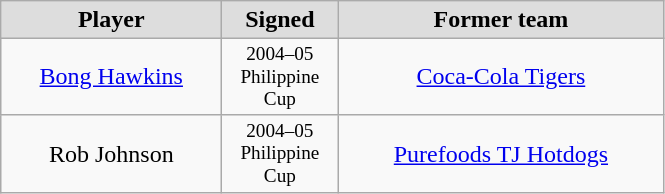<table class="wikitable" style="text-align: center">
<tr align="center" bgcolor="#dddddd">
<td style="width:140px"><strong>Player</strong></td>
<td style="width:70px"><strong>Signed</strong></td>
<td style="width:210px"><strong>Former team</strong></td>
</tr>
<tr style="height:40px">
<td><a href='#'>Bong Hawkins</a></td>
<td style="font-size: 80%">2004–05 Philippine Cup</td>
<td><a href='#'>Coca-Cola Tigers</a></td>
</tr>
<tr style="height:40px">
<td>Rob Johnson</td>
<td style="font-size: 80%">2004–05 Philippine Cup</td>
<td><a href='#'>Purefoods TJ Hotdogs</a></td>
</tr>
</table>
